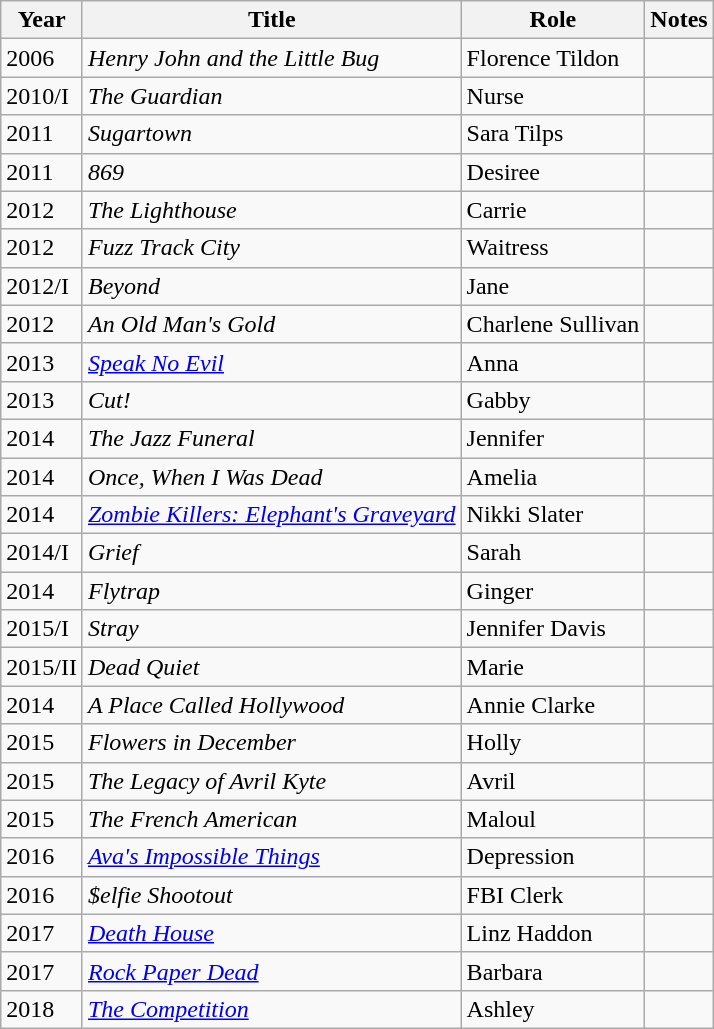<table class="wikitable sortable">
<tr>
<th class="unsortable">Year</th>
<th class="unsortable">Title</th>
<th class="unsortable">Role</th>
<th class="unsortable">Notes</th>
</tr>
<tr>
<td>2006</td>
<td><em>Henry John and the Little Bug</em></td>
<td>Florence Tildon</td>
<td></td>
</tr>
<tr>
<td>2010/I</td>
<td><em>The Guardian</em></td>
<td>Nurse</td>
<td></td>
</tr>
<tr>
<td>2011</td>
<td><em>Sugartown</em></td>
<td>Sara Tilps</td>
<td></td>
</tr>
<tr>
<td>2011</td>
<td><em>869</em></td>
<td>Desiree</td>
<td></td>
</tr>
<tr>
<td>2012</td>
<td><em>The Lighthouse</em></td>
<td>Carrie</td>
<td></td>
</tr>
<tr>
<td>2012</td>
<td><em>Fuzz Track City</em></td>
<td>Waitress</td>
<td></td>
</tr>
<tr>
<td>2012/I</td>
<td><em>Beyond</em></td>
<td>Jane</td>
<td></td>
</tr>
<tr>
<td>2012</td>
<td><em>An Old Man's Gold</em></td>
<td>Charlene Sullivan</td>
<td></td>
</tr>
<tr>
<td>2013</td>
<td><em><a href='#'>Speak No Evil</a></em></td>
<td>Anna</td>
<td></td>
</tr>
<tr>
<td>2013</td>
<td><em>Cut!</em></td>
<td>Gabby</td>
<td></td>
</tr>
<tr>
<td>2014</td>
<td><em>The Jazz Funeral</em></td>
<td>Jennifer</td>
<td></td>
</tr>
<tr>
<td>2014</td>
<td><em>Once, When I Was Dead</em></td>
<td>Amelia</td>
<td></td>
</tr>
<tr>
<td>2014</td>
<td><em><a href='#'>Zombie Killers: Elephant's Graveyard</a></em></td>
<td>Nikki Slater</td>
<td></td>
</tr>
<tr>
<td>2014/I</td>
<td><em>Grief</em></td>
<td>Sarah</td>
<td></td>
</tr>
<tr>
<td>2014</td>
<td><em>Flytrap</em></td>
<td>Ginger</td>
<td></td>
</tr>
<tr>
<td>2015/I</td>
<td><em>Stray</em></td>
<td>Jennifer Davis</td>
<td></td>
</tr>
<tr>
<td>2015/II</td>
<td><em>Dead Quiet</em></td>
<td>Marie</td>
<td></td>
</tr>
<tr>
<td>2014</td>
<td><em>A Place Called Hollywood</em></td>
<td>Annie Clarke</td>
<td></td>
</tr>
<tr>
<td>2015</td>
<td><em>Flowers in December</em></td>
<td>Holly</td>
<td></td>
</tr>
<tr>
<td>2015</td>
<td><em>The Legacy of Avril Kyte</em></td>
<td>Avril</td>
<td></td>
</tr>
<tr>
<td>2015</td>
<td><em>The French American</em></td>
<td>Maloul</td>
<td></td>
</tr>
<tr>
<td>2016</td>
<td><em><a href='#'>Ava's Impossible Things</a></em></td>
<td>Depression</td>
<td></td>
</tr>
<tr>
<td>2016</td>
<td><em>$elfie Shootout</em></td>
<td>FBI Clerk</td>
<td></td>
</tr>
<tr>
<td>2017</td>
<td><em><a href='#'>Death House</a></em></td>
<td>Linz Haddon</td>
<td></td>
</tr>
<tr>
<td>2017</td>
<td><em><a href='#'>Rock Paper Dead</a></em></td>
<td>Barbara</td>
<td></td>
</tr>
<tr>
<td>2018</td>
<td><em><a href='#'>The Competition</a></em></td>
<td>Ashley</td>
<td></td>
</tr>
</table>
